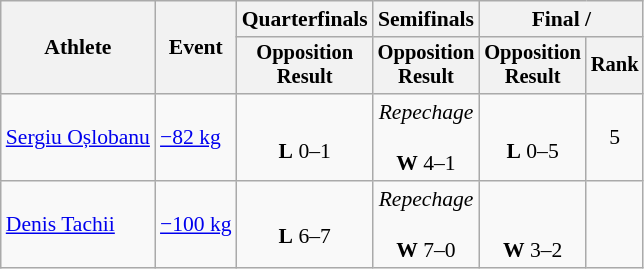<table class="wikitable" style="text-align:center; font-size:90%">
<tr>
<th rowspan=2>Athlete</th>
<th rowspan=2>Event</th>
<th>Quarterfinals</th>
<th>Semifinals</th>
<th colspan=2>Final / </th>
</tr>
<tr style="font-size:95%">
<th>Opposition<br>Result</th>
<th>Opposition<br>Result</th>
<th>Opposition<br>Result</th>
<th>Rank</th>
</tr>
<tr>
<td align=left><a href='#'>Sergiu Oșlobanu</a></td>
<td align=left><a href='#'>−82 kg</a></td>
<td><br> <strong>L</strong> 0–1</td>
<td><em>Repechage</em><br><br> <strong>W</strong> 4–1</td>
<td><br> <strong>L</strong> 0–5</td>
<td>5</td>
</tr>
<tr>
<td align=left><a href='#'>Denis Tachii</a></td>
<td align=left><a href='#'>−100 kg</a></td>
<td><br> <strong>L</strong> 6–7</td>
<td><em>Repechage</em><br><br> <strong>W</strong> 7–0</td>
<td><br><br> <strong>W</strong> 3–2</td>
<td></td>
</tr>
</table>
